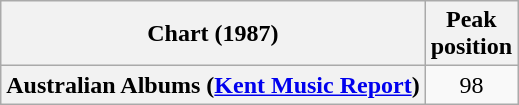<table class="wikitable plainrowheaders">
<tr>
<th>Chart (1987)</th>
<th>Peak<br>position</th>
</tr>
<tr>
<th scope="row">Australian Albums (<a href='#'>Kent Music Report</a>)</th>
<td style="text-align:center;">98</td>
</tr>
</table>
